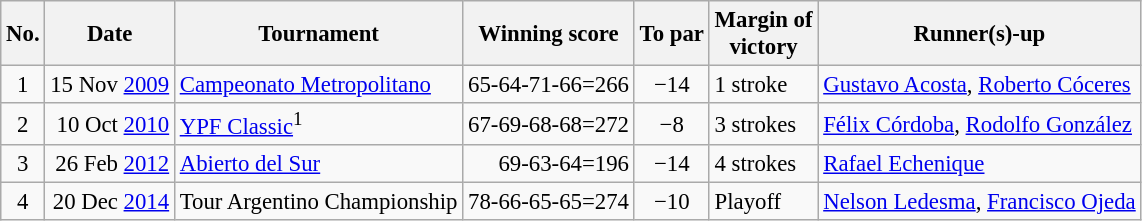<table class="wikitable" style="font-size:95%;">
<tr>
<th>No.</th>
<th>Date</th>
<th>Tournament</th>
<th>Winning score</th>
<th>To par</th>
<th>Margin of<br>victory</th>
<th>Runner(s)-up</th>
</tr>
<tr>
<td align=center>1</td>
<td align=right>15 Nov <a href='#'>2009</a></td>
<td><a href='#'>Campeonato Metropolitano</a></td>
<td align=right>65-64-71-66=266</td>
<td align=center>−14</td>
<td>1 stroke</td>
<td> <a href='#'>Gustavo Acosta</a>,  <a href='#'>Roberto Cóceres</a></td>
</tr>
<tr>
<td align=center>2</td>
<td align=right>10 Oct <a href='#'>2010</a></td>
<td><a href='#'>YPF Classic</a><sup>1</sup></td>
<td align=right>67-69-68-68=272</td>
<td align=center>−8</td>
<td>3 strokes</td>
<td> <a href='#'>Félix Córdoba</a>,  <a href='#'>Rodolfo González</a></td>
</tr>
<tr>
<td align=center>3</td>
<td align=right>26 Feb <a href='#'>2012</a></td>
<td><a href='#'>Abierto del Sur</a></td>
<td align=right>69-63-64=196</td>
<td align=center>−14</td>
<td>4 strokes</td>
<td> <a href='#'>Rafael Echenique</a></td>
</tr>
<tr>
<td align=center>4</td>
<td align=right>20 Dec <a href='#'>2014</a></td>
<td>Tour Argentino Championship</td>
<td align=right>78-66-65-65=274</td>
<td align=center>−10</td>
<td>Playoff</td>
<td> <a href='#'>Nelson Ledesma</a>,  <a href='#'>Francisco Ojeda</a></td>
</tr>
</table>
